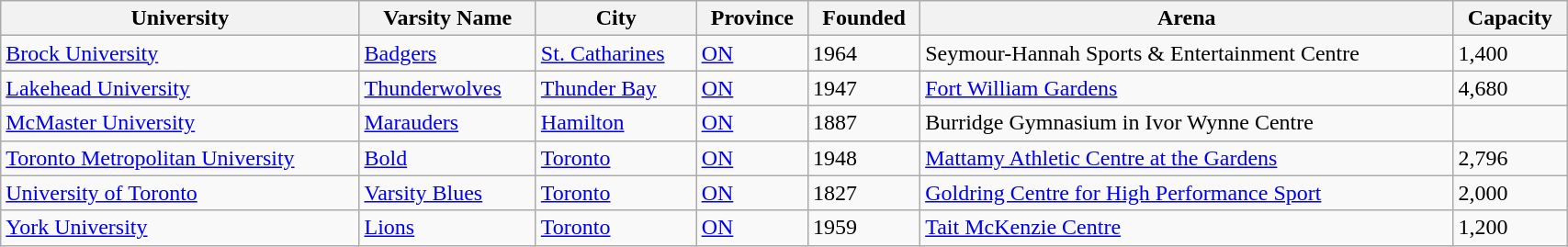<table class="wikitable" width="90%">
<tr>
<th>University</th>
<th>Varsity Name</th>
<th>City</th>
<th>Province</th>
<th>Founded</th>
<th>Arena</th>
<th>Capacity</th>
</tr>
<tr>
<td><a href='#'>Brock University</a></td>
<td><a href='#'>Badgers</a></td>
<td><a href='#'>St. Catharines</a></td>
<td><a href='#'>ON</a></td>
<td>1964</td>
<td>Seymour-Hannah Sports & Entertainment Centre</td>
<td>1,400</td>
</tr>
<tr>
<td><a href='#'>Lakehead University</a></td>
<td><a href='#'>Thunderwolves</a></td>
<td><a href='#'>Thunder Bay</a></td>
<td><a href='#'>ON</a></td>
<td>1947</td>
<td><a href='#'>Fort William Gardens</a></td>
<td>4,680</td>
</tr>
<tr>
<td><a href='#'>McMaster University</a></td>
<td><a href='#'>Marauders</a></td>
<td><a href='#'>Hamilton</a></td>
<td><a href='#'>ON</a></td>
<td>1887</td>
<td>Burridge Gymnasium in Ivor Wynne Centre</td>
<td></td>
</tr>
<tr>
<td><a href='#'>Toronto Metropolitan University</a></td>
<td><a href='#'>Bold</a></td>
<td><a href='#'>Toronto</a></td>
<td><a href='#'>ON</a></td>
<td>1948</td>
<td><a href='#'>Mattamy Athletic Centre at the Gardens</a></td>
<td>2,796</td>
</tr>
<tr>
<td><a href='#'>University of Toronto</a></td>
<td><a href='#'>Varsity Blues</a></td>
<td><a href='#'>Toronto</a></td>
<td><a href='#'>ON</a></td>
<td>1827</td>
<td><a href='#'>Goldring Centre for High Performance Sport</a></td>
<td>2,000</td>
</tr>
<tr>
<td><a href='#'>York University</a></td>
<td><a href='#'>Lions</a></td>
<td><a href='#'>Toronto</a></td>
<td><a href='#'>ON</a></td>
<td>1959</td>
<td><a href='#'>Tait McKenzie Centre</a></td>
<td>1,200</td>
</tr>
</table>
